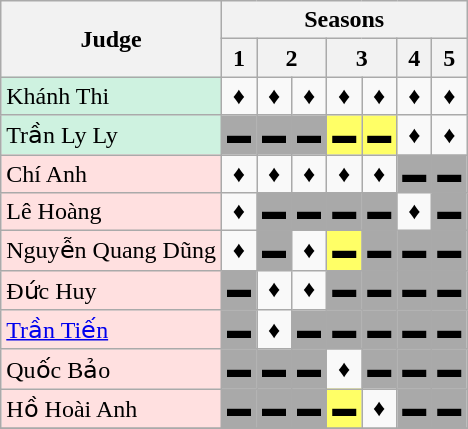<table class="wikitable">
<tr>
<th rowspan=2>Judge</th>
<th colspan=7>Seasons</th>
</tr>
<tr>
<th>1</th>
<th colspan=2>2</th>
<th colspan=2>3</th>
<th>4</th>
<th>5</th>
</tr>
<tr align=center>
<td bgcolor="#CEF2E0" align=left>Khánh Thi</td>
<td>♦</td>
<td>♦</td>
<td>♦</td>
<td>♦</td>
<td>♦</td>
<td>♦</td>
<td>♦</td>
</tr>
<tr align=center>
<td bgcolor="#CEF2E0" align=left>Trần Ly Ly</td>
<td bgcolor=darkgray>▬</td>
<td bgcolor=darkgray>▬</td>
<td bgcolor=darkgray>▬</td>
<td bgcolor=#FFFF66>▬</td>
<td bgcolor=#FFFF66>▬</td>
<td>♦</td>
<td>♦</td>
</tr>
<tr align=center>
<td bgcolor="#FFE0E0" align=left>Chí Anh</td>
<td>♦</td>
<td>♦</td>
<td>♦</td>
<td>♦</td>
<td>♦</td>
<td bgcolor=darkgray>▬</td>
<td bgcolor=darkgray>▬</td>
</tr>
<tr align=center>
<td bgcolor="#FFE0E0" align=left>Lê Hoàng</td>
<td>♦</td>
<td bgcolor=darkgray>▬</td>
<td bgcolor=darkgray>▬</td>
<td bgcolor=darkgray>▬</td>
<td bgcolor=darkgray>▬</td>
<td>♦</td>
<td bgcolor=darkgray>▬</td>
</tr>
<tr align=center>
<td bgcolor="#FFE0E0" align=left>Nguyễn Quang Dũng</td>
<td>♦</td>
<td bgcolor=darkgray>▬</td>
<td>♦</td>
<td bgcolor=#FFFF66>▬</td>
<td bgcolor=darkgray>▬</td>
<td bgcolor=darkgray>▬</td>
<td bgcolor=darkgray>▬</td>
</tr>
<tr align=center>
<td bgcolor="#FFE0E0" align=left>Đức Huy</td>
<td bgcolor=darkgray>▬</td>
<td>♦</td>
<td>♦</td>
<td bgcolor=darkgray>▬</td>
<td bgcolor=darkgray>▬</td>
<td bgcolor=darkgray>▬</td>
<td bgcolor=darkgray>▬</td>
</tr>
<tr align=center>
<td bgcolor="#FFE0E0" align=left><a href='#'>Trần Tiến</a></td>
<td bgcolor=darkgray>▬</td>
<td>♦</td>
<td bgcolor=darkgray>▬</td>
<td bgcolor=darkgray>▬</td>
<td bgcolor=darkgray>▬</td>
<td bgcolor=darkgray>▬</td>
<td bgcolor=darkgray>▬</td>
</tr>
<tr align=center>
<td bgcolor="#FFE0E0" align=left>Quốc Bảo</td>
<td bgcolor=darkgray>▬</td>
<td bgcolor=darkgray>▬</td>
<td bgcolor=darkgray>▬</td>
<td>♦</td>
<td bgcolor=darkgray>▬</td>
<td bgcolor=darkgray>▬</td>
<td bgcolor=darkgray>▬</td>
</tr>
<tr align=center>
<td bgcolor="#FFE0E0" align=left>Hồ Hoài Anh</td>
<td bgcolor=darkgray>▬</td>
<td bgcolor=darkgray>▬</td>
<td bgcolor=darkgray>▬</td>
<td bgcolor=#FFFF66>▬</td>
<td>♦</td>
<td bgcolor=darkgray>▬</td>
<td bgcolor=darkgray>▬<br></td>
</tr>
<tr>
</tr>
</table>
